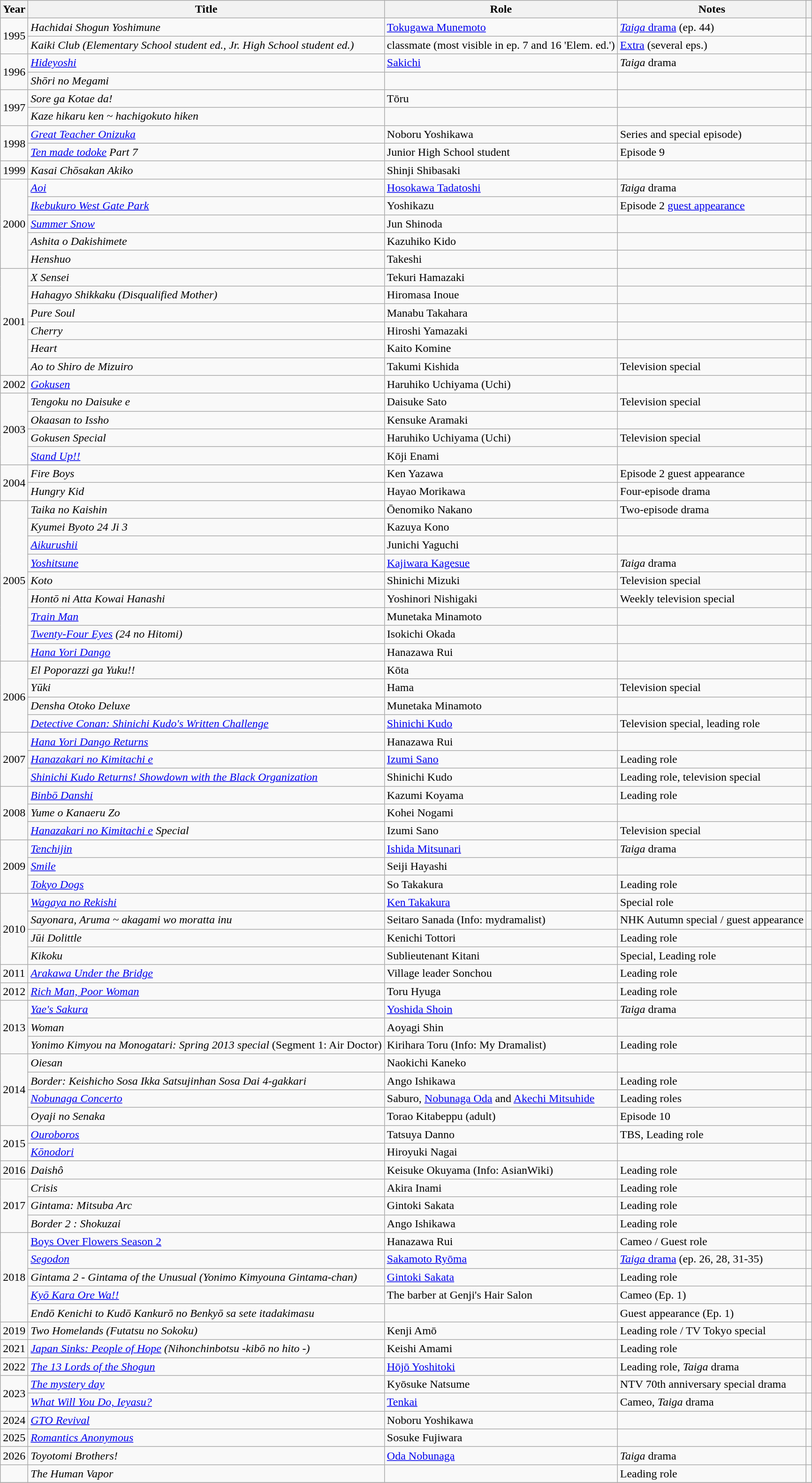<table class="wikitable sortable">
<tr>
<th>Year</th>
<th>Title</th>
<th>Role</th>
<th class="unsortable">Notes</th>
<th></th>
</tr>
<tr>
<td rowspan="2">1995</td>
<td><em>Hachidai Shogun Yoshimune</em></td>
<td><a href='#'>Tokugawa Munemoto</a></td>
<td><a href='#'><em>Taiga</em> drama</a> (ep. 44)</td>
<td></td>
</tr>
<tr>
<td><em>Kaiki Club (Elementary School student ed., Jr. High School student ed.)</em></td>
<td>classmate (most visible in ep. 7 and 16 'Elem. ed.')</td>
<td><a href='#'>Extra</a> (several eps.)</td>
<td></td>
</tr>
<tr>
<td rowspan="2">1996</td>
<td><em><a href='#'>Hideyoshi</a></em></td>
<td><a href='#'>Sakichi</a></td>
<td><em>Taiga</em> drama</td>
<td></td>
</tr>
<tr>
<td><em>Shōri no Megami</em></td>
<td></td>
<td></td>
<td></td>
</tr>
<tr>
<td rowspan="2">1997</td>
<td><em>Sore ga Kotae da!</em></td>
<td>Tōru</td>
<td></td>
<td></td>
</tr>
<tr>
<td><em>Kaze hikaru ken ~ hachigokuto hiken</em></td>
<td></td>
<td></td>
<td></td>
</tr>
<tr>
<td rowspan="2">1998</td>
<td><em><a href='#'>Great Teacher Onizuka</a></em></td>
<td>Noboru Yoshikawa</td>
<td>Series and special episode)</td>
<td></td>
</tr>
<tr>
<td><em><a href='#'>Ten made todoke</a> Part 7</em></td>
<td>Junior High School student</td>
<td>Episode 9</td>
<td></td>
</tr>
<tr>
<td>1999</td>
<td><em>Kasai Chōsakan Akiko</em></td>
<td>Shinji Shibasaki</td>
<td></td>
<td></td>
</tr>
<tr>
<td rowspan="5">2000</td>
<td><em><a href='#'>Aoi</a></em></td>
<td><a href='#'>Hosokawa Tadatoshi</a></td>
<td><em>Taiga</em> drama</td>
<td></td>
</tr>
<tr>
<td><em><a href='#'>Ikebukuro West Gate Park</a></em></td>
<td>Yoshikazu</td>
<td>Episode 2 <a href='#'>guest appearance</a></td>
<td></td>
</tr>
<tr>
<td><em><a href='#'>Summer Snow</a></em></td>
<td>Jun Shinoda</td>
<td></td>
<td></td>
</tr>
<tr>
<td><em>Ashita o Dakishimete</em></td>
<td>Kazuhiko Kido</td>
<td></td>
<td></td>
</tr>
<tr>
<td><em>Henshuo</em></td>
<td>Takeshi</td>
<td></td>
<td></td>
</tr>
<tr>
<td rowspan="6">2001</td>
<td><em>X Sensei</em></td>
<td>Tekuri Hamazaki</td>
<td></td>
<td></td>
</tr>
<tr>
<td><em>Hahagyo Shikkaku (Disqualified Mother)</em></td>
<td>Hiromasa Inoue</td>
<td></td>
<td></td>
</tr>
<tr>
<td><em>Pure Soul</em></td>
<td>Manabu Takahara</td>
<td></td>
<td></td>
</tr>
<tr>
<td><em>Cherry</em></td>
<td>Hiroshi Yamazaki</td>
<td></td>
<td></td>
</tr>
<tr>
<td><em>Heart</em></td>
<td>Kaito Komine</td>
<td></td>
<td></td>
</tr>
<tr>
<td><em>Ao to Shiro de Mizuiro</em></td>
<td>Takumi Kishida</td>
<td>Television special</td>
<td></td>
</tr>
<tr>
<td>2002</td>
<td><em><a href='#'>Gokusen</a></em></td>
<td>Haruhiko Uchiyama (Uchi)</td>
<td></td>
<td></td>
</tr>
<tr>
<td rowspan="4">2003</td>
<td><em>Tengoku no Daisuke e</em></td>
<td>Daisuke Sato</td>
<td>Television special</td>
<td></td>
</tr>
<tr>
<td><em>Okaasan to Issho</em></td>
<td>Kensuke Aramaki</td>
<td></td>
<td></td>
</tr>
<tr>
<td><em>Gokusen Special</em></td>
<td>Haruhiko Uchiyama (Uchi)</td>
<td>Television special</td>
<td></td>
</tr>
<tr>
<td><em><a href='#'>Stand Up!!</a></em></td>
<td>Kōji Enami</td>
<td></td>
<td></td>
</tr>
<tr>
<td rowspan="2">2004</td>
<td><em>Fire Boys</em></td>
<td>Ken Yazawa</td>
<td>Episode 2 guest appearance</td>
<td></td>
</tr>
<tr>
<td><em>Hungry Kid</em></td>
<td>Hayao Morikawa</td>
<td>Four-episode drama</td>
<td></td>
</tr>
<tr>
<td rowspan="9">2005</td>
<td><em>Taika no Kaishin</em></td>
<td>Ōenomiko Nakano</td>
<td>Two-episode drama</td>
<td></td>
</tr>
<tr>
<td><em>Kyumei Byoto 24 Ji 3</em></td>
<td>Kazuya Kono</td>
<td></td>
<td></td>
</tr>
<tr>
<td><em><a href='#'>Aikurushii</a></em></td>
<td>Junichi Yaguchi</td>
<td></td>
<td></td>
</tr>
<tr>
<td><em><a href='#'>Yoshitsune</a></em></td>
<td><a href='#'>Kajiwara Kagesue</a></td>
<td><em>Taiga</em> drama</td>
<td></td>
</tr>
<tr>
<td><em>Koto</em></td>
<td>Shinichi Mizuki</td>
<td>Television special</td>
<td></td>
</tr>
<tr>
<td><em>Hontō ni Atta Kowai Hanashi</em></td>
<td>Yoshinori Nishigaki</td>
<td>Weekly television special</td>
<td></td>
</tr>
<tr>
<td><em><a href='#'>Train Man</a></em></td>
<td>Munetaka Minamoto</td>
<td></td>
<td></td>
</tr>
<tr>
<td><em><a href='#'>Twenty-Four Eyes</a></em> <em>(24 no Hitomi)</em></td>
<td>Isokichi Okada</td>
<td></td>
<td></td>
</tr>
<tr>
<td><em><a href='#'>Hana Yori Dango</a></em></td>
<td>Hanazawa Rui</td>
<td></td>
<td></td>
</tr>
<tr>
<td rowspan="4">2006</td>
<td><em>El Poporazzi ga Yuku!!</em></td>
<td>Kōta</td>
<td></td>
<td></td>
</tr>
<tr>
<td><em>Yūki</em></td>
<td>Hama</td>
<td>Television special</td>
<td></td>
</tr>
<tr>
<td><em>Densha Otoko Deluxe</em></td>
<td>Munetaka Minamoto</td>
<td></td>
<td></td>
</tr>
<tr>
<td><em><a href='#'>Detective Conan: Shinichi Kudo's Written Challenge</a></em></td>
<td><a href='#'>Shinichi Kudo</a></td>
<td>Television special, leading role</td>
<td></td>
</tr>
<tr>
<td rowspan="3">2007</td>
<td><em><a href='#'>Hana Yori Dango Returns</a></em></td>
<td>Hanazawa Rui</td>
<td></td>
<td></td>
</tr>
<tr>
<td><em><a href='#'>Hanazakari no Kimitachi e</a></em></td>
<td><a href='#'>Izumi Sano</a></td>
<td>Leading role</td>
<td></td>
</tr>
<tr>
<td><em><a href='#'>Shinichi Kudo Returns! Showdown with the Black Organization</a></em></td>
<td>Shinichi Kudo</td>
<td>Leading role, television special</td>
<td></td>
</tr>
<tr>
<td rowspan="3">2008</td>
<td><em><a href='#'>Binbō Danshi</a></em></td>
<td>Kazumi Koyama</td>
<td>Leading role</td>
<td></td>
</tr>
<tr>
<td><em>Yume o Kanaeru Zo</em></td>
<td>Kohei Nogami</td>
<td></td>
<td></td>
</tr>
<tr>
<td><em><a href='#'>Hanazakari no Kimitachi e</a> Special</em></td>
<td>Izumi Sano</td>
<td>Television special</td>
<td></td>
</tr>
<tr>
<td rowspan="3">2009</td>
<td><em><a href='#'>Tenchijin</a></em></td>
<td><a href='#'>Ishida Mitsunari</a></td>
<td><em>Taiga</em> drama</td>
<td></td>
</tr>
<tr>
<td><em><a href='#'>Smile</a></em></td>
<td>Seiji Hayashi</td>
<td></td>
<td></td>
</tr>
<tr>
<td><em><a href='#'>Tokyo Dogs</a></em></td>
<td>So Takakura</td>
<td>Leading role</td>
<td></td>
</tr>
<tr>
<td rowspan="4">2010</td>
<td><em><a href='#'>Wagaya no Rekishi</a></em></td>
<td><a href='#'>Ken Takakura</a></td>
<td>Special role</td>
<td></td>
</tr>
<tr>
<td><em>Sayonara, Aruma ~ akagami wo moratta inu</em></td>
<td>Seitaro Sanada (Info: mydramalist)</td>
<td>NHK Autumn special / guest appearance</td>
<td></td>
</tr>
<tr>
<td><em>Jūi Dolittle</em></td>
<td>Kenichi Tottori</td>
<td>Leading role</td>
<td></td>
</tr>
<tr>
<td><em>Kikoku</em></td>
<td>Sublieutenant Kitani</td>
<td>Special, Leading role</td>
<td></td>
</tr>
<tr>
<td>2011</td>
<td><em><a href='#'>Arakawa Under the Bridge</a></em></td>
<td>Village leader Sonchou</td>
<td>Leading role</td>
<td></td>
</tr>
<tr>
<td>2012</td>
<td><em><a href='#'>Rich Man, Poor Woman</a></em></td>
<td>Toru Hyuga</td>
<td>Leading role</td>
<td></td>
</tr>
<tr>
<td rowspan="3">2013</td>
<td><em><a href='#'>Yae's Sakura</a></em></td>
<td><a href='#'>Yoshida Shoin</a></td>
<td><em>Taiga</em> drama</td>
<td></td>
</tr>
<tr>
<td><em>Woman</em></td>
<td>Aoyagi Shin</td>
<td></td>
<td></td>
</tr>
<tr>
<td><em>Yonimo Kimyou na Monogatari: Spring 2013 special</em> (Segment 1: Air Doctor)</td>
<td>Kirihara Toru (Info: My Dramalist)</td>
<td>Leading role</td>
<td></td>
</tr>
<tr>
<td rowspan="4">2014</td>
<td><em>Oiesan</em></td>
<td>Naokichi Kaneko</td>
<td></td>
<td></td>
</tr>
<tr>
<td><em>Border: Keishicho Sosa Ikka Satsujinhan Sosa Dai 4-gakkari</em></td>
<td>Ango Ishikawa</td>
<td>Leading role</td>
<td></td>
</tr>
<tr>
<td><em><a href='#'>Nobunaga Concerto</a></em></td>
<td>Saburo, <a href='#'>Nobunaga Oda</a> and <a href='#'>Akechi Mitsuhide</a></td>
<td>Leading roles</td>
<td></td>
</tr>
<tr>
<td><em>Oyaji no Senaka</em></td>
<td>Torao Kitabeppu (adult)</td>
<td>Episode 10</td>
<td></td>
</tr>
<tr>
<td rowspan="2">2015</td>
<td><em><a href='#'>Ouroboros</a></em></td>
<td>Tatsuya Danno</td>
<td>TBS, Leading role</td>
<td></td>
</tr>
<tr>
<td><em><a href='#'>Kōnodori</a></em></td>
<td>Hiroyuki Nagai</td>
<td></td>
<td></td>
</tr>
<tr>
<td>2016</td>
<td><em>Daishô</em></td>
<td>Keisuke Okuyama (Info: AsianWiki)</td>
<td>Leading role</td>
<td></td>
</tr>
<tr>
<td rowspan="3">2017</td>
<td><em>Crisis</em></td>
<td>Akira Inami</td>
<td>Leading role</td>
<td></td>
</tr>
<tr>
<td><em>Gintama: Mitsuba Arc</em></td>
<td>Gintoki Sakata</td>
<td>Leading role</td>
<td></td>
</tr>
<tr>
<td><em>Border 2 : Shokuzai</em></td>
<td>Ango Ishikawa</td>
<td>Leading role</td>
<td></td>
</tr>
<tr>
<td rowspan="5">2018</td>
<td><a href='#'>Boys Over Flowers Season 2</a></td>
<td>Hanazawa Rui</td>
<td>Cameo / Guest role</td>
<td></td>
</tr>
<tr>
<td><em><a href='#'>Segodon</a></em></td>
<td><a href='#'>Sakamoto Ryōma</a></td>
<td><a href='#'><em>Taiga</em> drama</a> (ep. 26, 28, 31-35)</td>
<td></td>
</tr>
<tr>
<td><em>Gintama 2 - Gintama of the Unusual</em> <em>(Yonimo Kimyouna Gintama-chan)</em></td>
<td><a href='#'>Gintoki Sakata</a></td>
<td>Leading role</td>
<td></td>
</tr>
<tr>
<td><em><a href='#'>Kyō Kara Ore Wa!!</a></em></td>
<td>The barber at Genji's Hair Salon</td>
<td>Cameo (Ep. 1)</td>
<td></td>
</tr>
<tr>
<td><em>Endō Kenichi to Kudō Kankurō no Benkyō sa sete itadakimasu</em></td>
<td></td>
<td>Guest appearance (Ep. 1)</td>
<td></td>
</tr>
<tr>
<td rowspan="1">2019</td>
<td><em>Two Homelands</em> <em>(Futatsu no Sokoku)</em></td>
<td>Kenji Amō</td>
<td>Leading role / TV Tokyo special</td>
<td></td>
</tr>
<tr>
<td rowspan="1">2021</td>
<td><em><a href='#'>Japan Sinks: People of Hope</a></em> <em>(Nihonchinbotsu -kibō no hito -)</em></td>
<td>Keishi Amami</td>
<td>Leading role</td>
<td></td>
</tr>
<tr>
<td rowspan="1">2022</td>
<td><em><a href='#'>The 13 Lords of the Shogun</a></em></td>
<td><a href='#'>Hōjō Yoshitoki</a></td>
<td>Leading role, <em>Taiga</em> drama</td>
<td></td>
</tr>
<tr>
<td rowspan="2">2023</td>
<td><em><a href='#'>The mystery day</a></em></td>
<td>Kyōsuke Natsume</td>
<td>NTV 70th anniversary special drama</td>
<td></td>
</tr>
<tr>
<td><em><a href='#'>What Will You Do, Ieyasu?</a></em></td>
<td><a href='#'>Tenkai</a></td>
<td>Cameo, <em>Taiga</em> drama</td>
<td></td>
</tr>
<tr>
<td>2024</td>
<td><em><a href='#'>GTO Revival</a></em></td>
<td>Noboru Yoshikawa</td>
<td></td>
<td></td>
</tr>
<tr>
<td>2025</td>
<td><em><a href='#'>Romantics Anonymous</a></em></td>
<td>Sosuke Fujiwara</td>
<td></td>
<td></td>
</tr>
<tr>
<td>2026</td>
<td><em>Toyotomi Brothers!</em></td>
<td><a href='#'>Oda Nobunaga</a></td>
<td><em>Taiga</em> drama</td>
<td></td>
</tr>
<tr>
<td></td>
<td><em>The Human Vapor</em></td>
<td></td>
<td>Leading role</td>
<td></td>
</tr>
<tr>
</tr>
</table>
